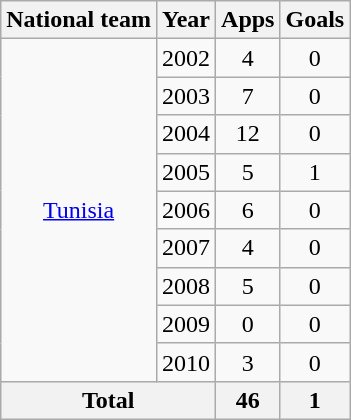<table class="wikitable" style="text-align:center">
<tr>
<th>National team</th>
<th>Year</th>
<th>Apps</th>
<th>Goals</th>
</tr>
<tr>
<td rowspan="9"><a href='#'>Tunisia</a></td>
<td>2002</td>
<td>4</td>
<td>0</td>
</tr>
<tr>
<td>2003</td>
<td>7</td>
<td>0</td>
</tr>
<tr>
<td>2004</td>
<td>12</td>
<td>0</td>
</tr>
<tr>
<td>2005</td>
<td>5</td>
<td>1</td>
</tr>
<tr>
<td>2006</td>
<td>6</td>
<td>0</td>
</tr>
<tr>
<td>2007</td>
<td>4</td>
<td>0</td>
</tr>
<tr>
<td>2008</td>
<td>5</td>
<td>0</td>
</tr>
<tr>
<td>2009</td>
<td>0</td>
<td>0</td>
</tr>
<tr>
<td>2010</td>
<td>3</td>
<td>0</td>
</tr>
<tr>
<th colspan="2">Total</th>
<th>46</th>
<th>1</th>
</tr>
</table>
